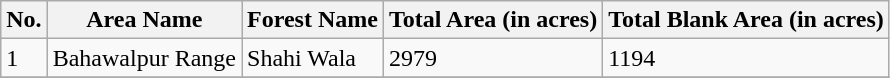<table class="wikitable">
<tr>
<th>No.</th>
<th>Area Name</th>
<th>Forest Name</th>
<th>Total Area (in acres)</th>
<th>Total Blank Area (in acres)</th>
</tr>
<tr>
<td>1</td>
<td>Bahawalpur Range</td>
<td>Shahi Wala</td>
<td>2979</td>
<td>1194</td>
</tr>
<tr>
</tr>
</table>
